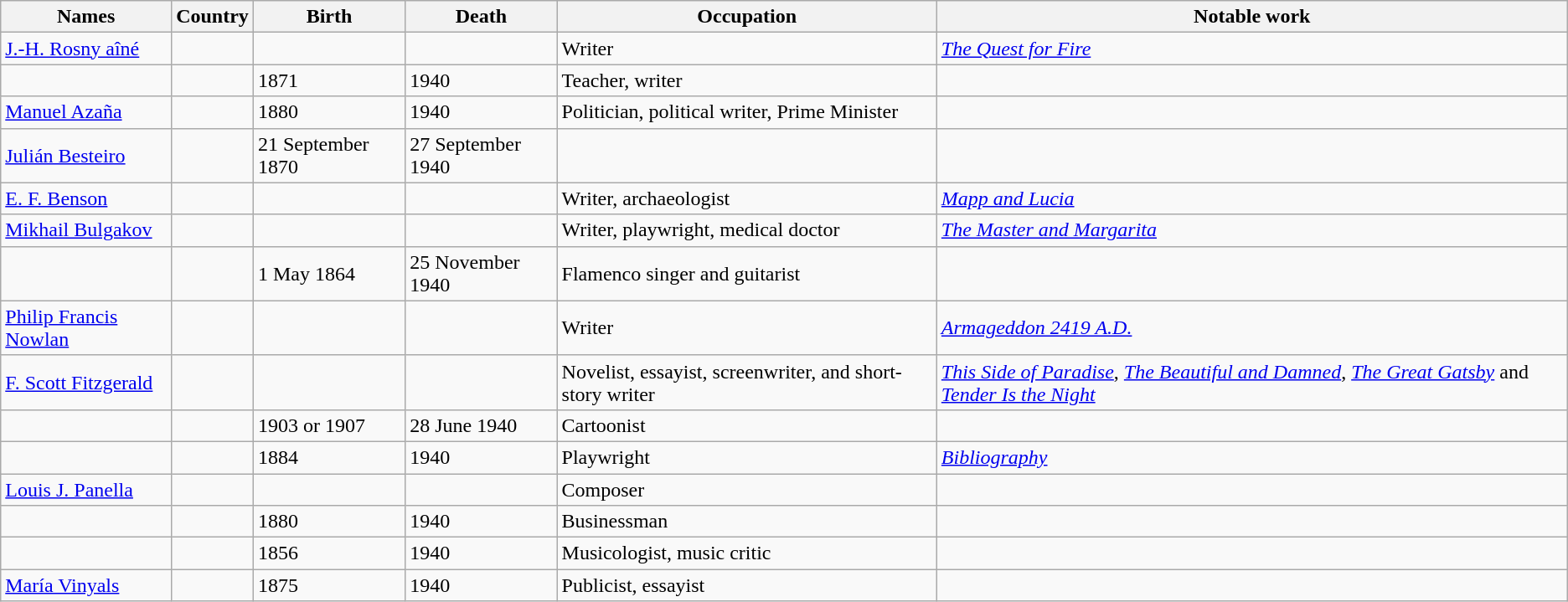<table class="wikitable sortable" border="1" style="border-spacing:0 style="width:100%">
<tr>
<th>Names</th>
<th>Country</th>
<th>Birth</th>
<th>Death</th>
<th>Occupation</th>
<th>Notable work</th>
</tr>
<tr>
<td><a href='#'>J.-H. Rosny aîné</a></td>
<td></td>
<td></td>
<td></td>
<td>Writer</td>
<td><em><a href='#'>The Quest for Fire</a></em></td>
</tr>
<tr>
<td></td>
<td></td>
<td>1871</td>
<td>1940</td>
<td>Teacher, writer</td>
<td></td>
</tr>
<tr>
<td><a href='#'>Manuel Azaña</a></td>
<td></td>
<td>1880</td>
<td>1940</td>
<td>Politician, political writer, Prime Minister</td>
<td></td>
</tr>
<tr>
<td><a href='#'>Julián Besteiro</a></td>
<td></td>
<td>21 September 1870</td>
<td>27 September 1940</td>
<td></td>
<td></td>
</tr>
<tr>
<td><a href='#'>E. F. Benson</a></td>
<td></td>
<td></td>
<td></td>
<td>Writer, archaeologist</td>
<td><em><a href='#'>Mapp and Lucia</a></em></td>
</tr>
<tr>
<td><a href='#'>Mikhail Bulgakov</a></td>
<td></td>
<td></td>
<td></td>
<td>Writer, playwright, medical doctor</td>
<td><em><a href='#'>The Master and Margarita</a></em></td>
</tr>
<tr>
<td></td>
<td></td>
<td>1 May 1864</td>
<td>25 November 1940</td>
<td>Flamenco singer and guitarist</td>
<td></td>
</tr>
<tr>
<td><a href='#'>Philip Francis Nowlan</a></td>
<td></td>
<td></td>
<td></td>
<td>Writer</td>
<td><em><a href='#'>Armageddon 2419 A.D.</a></em></td>
</tr>
<tr>
<td><a href='#'>F. Scott Fitzgerald</a></td>
<td></td>
<td></td>
<td></td>
<td>Novelist, essayist, screenwriter, and short-story writer</td>
<td><em><a href='#'>This Side of Paradise</a></em>, <em><a href='#'>The Beautiful and Damned</a></em>, <em><a href='#'>The Great Gatsby</a></em> and <em><a href='#'>Tender Is the Night</a></em></td>
</tr>
<tr>
<td></td>
<td></td>
<td>1903 or 1907</td>
<td>28 June 1940</td>
<td>Cartoonist</td>
<td></td>
</tr>
<tr>
<td></td>
<td></td>
<td>1884</td>
<td>1940</td>
<td>Playwright</td>
<td><em><a href='#'>Bibliography</a></em></td>
</tr>
<tr>
<td><a href='#'>Louis J. Panella</a></td>
<td></td>
<td></td>
<td></td>
<td>Composer</td>
<td></td>
</tr>
<tr>
<td></td>
<td></td>
<td>1880</td>
<td>1940</td>
<td>Businessman</td>
<td></td>
</tr>
<tr>
<td></td>
<td></td>
<td>1856</td>
<td>1940</td>
<td>Musicologist, music critic</td>
<td></td>
</tr>
<tr>
<td><a href='#'>María Vinyals</a></td>
<td></td>
<td>1875</td>
<td>1940</td>
<td>Publicist, essayist</td>
<td></td>
</tr>
</table>
